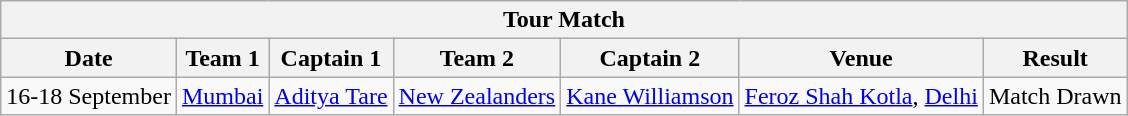<table class="wikitable">
<tr>
<th colspan="7">Tour Match</th>
</tr>
<tr>
<th>Date</th>
<th>Team 1</th>
<th>Captain 1</th>
<th>Team 2</th>
<th>Captain 2</th>
<th>Venue</th>
<th>Result</th>
</tr>
<tr>
<td>16-18 September</td>
<td><a href='#'>Mumbai</a></td>
<td><a href='#'>Aditya Tare</a></td>
<td><a href='#'>New Zealanders</a></td>
<td><a href='#'>Kane Williamson</a></td>
<td><a href='#'>Feroz Shah Kotla</a>, <a href='#'>Delhi</a></td>
<td>Match Drawn</td>
</tr>
</table>
